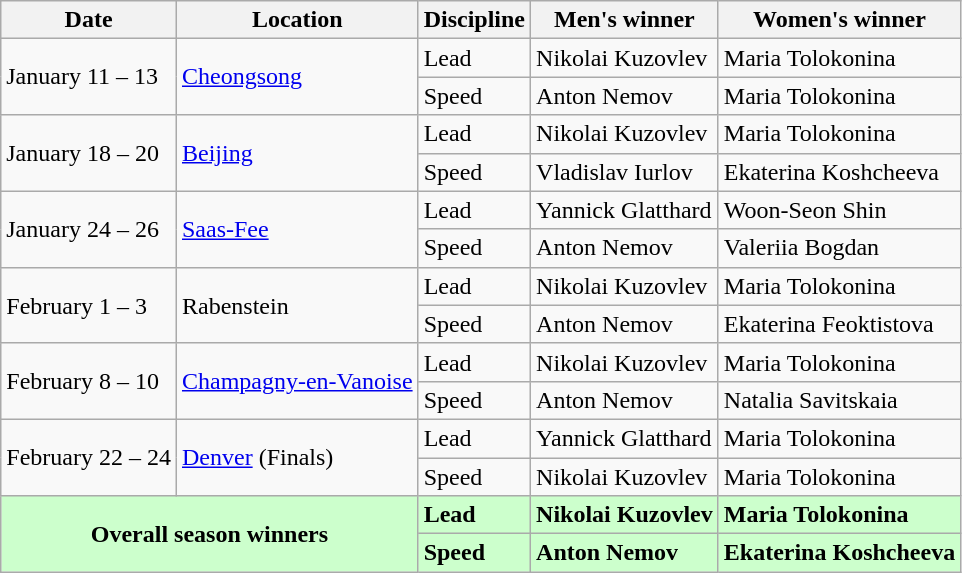<table class="wikitable">
<tr>
<th>Date</th>
<th>Location</th>
<th>Discipline</th>
<th>Men's winner</th>
<th>Women's winner</th>
</tr>
<tr>
<td rowspan="2">January 11 – 13</td>
<td rowspan="2"> <a href='#'>Cheongsong</a></td>
<td>Lead</td>
<td> Nikolai Kuzovlev</td>
<td> Maria Tolokonina</td>
</tr>
<tr>
<td>Speed</td>
<td> Anton Nemov</td>
<td> Maria Tolokonina</td>
</tr>
<tr>
<td rowspan="2">January 18 – 20</td>
<td rowspan="2"> <a href='#'>Beijing</a></td>
<td>Lead</td>
<td> Nikolai Kuzovlev</td>
<td> Maria Tolokonina</td>
</tr>
<tr>
<td>Speed</td>
<td> Vladislav Iurlov</td>
<td> Ekaterina Koshcheeva</td>
</tr>
<tr>
<td rowspan="2">January 24 – 26</td>
<td rowspan="2"> <a href='#'>Saas-Fee</a></td>
<td>Lead</td>
<td> Yannick Glatthard</td>
<td> Woon-Seon Shin</td>
</tr>
<tr>
<td>Speed</td>
<td> Anton Nemov</td>
<td> Valeriia Bogdan</td>
</tr>
<tr>
<td rowspan="2">February 1 – 3</td>
<td rowspan="2"> Rabenstein</td>
<td>Lead</td>
<td> Nikolai Kuzovlev</td>
<td> Maria Tolokonina</td>
</tr>
<tr>
<td>Speed</td>
<td> Anton Nemov</td>
<td> Ekaterina Feoktistova</td>
</tr>
<tr>
<td rowspan="2">February 8 – 10</td>
<td rowspan="2"> <a href='#'>Champagny-en-Vanoise</a></td>
<td>Lead</td>
<td> Nikolai Kuzovlev</td>
<td> Maria Tolokonina</td>
</tr>
<tr>
<td>Speed</td>
<td> Anton Nemov</td>
<td> Natalia Savitskaia</td>
</tr>
<tr>
<td rowspan="2">February 22 – 24</td>
<td rowspan="2"> <a href='#'>Denver</a> (Finals)</td>
<td>Lead</td>
<td> Yannick Glatthard</td>
<td> Maria Tolokonina</td>
</tr>
<tr>
<td>Speed</td>
<td> Nikolai Kuzovlev</td>
<td> Maria Tolokonina</td>
</tr>
<tr bgcolor=ccffcc>
<td align=center colspan="2" rowspan="2"><strong>Overall season winners</strong></td>
<td><strong>Lead</strong></td>
<td><strong> Nikolai Kuzovlev</strong></td>
<td><strong> Maria Tolokonina</strong></td>
</tr>
<tr bgcolor=ccffcc>
<td><strong>Speed</strong></td>
<td><strong> Anton Nemov</strong></td>
<td><strong> Ekaterina Koshcheeva</strong></td>
</tr>
</table>
